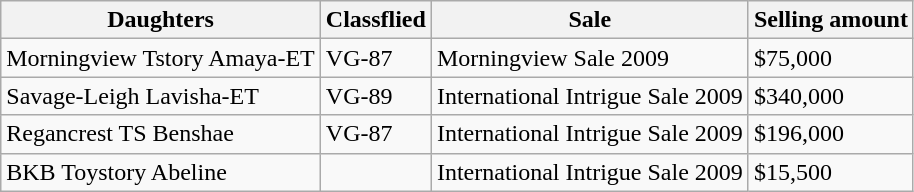<table class="wikitable">
<tr>
<th>Daughters</th>
<th>Classflied</th>
<th>Sale</th>
<th>Selling amount</th>
</tr>
<tr>
<td>Morningview Tstory Amaya-ET</td>
<td>VG-87</td>
<td>Morningview Sale 2009</td>
<td>$75,000</td>
</tr>
<tr>
<td>Savage-Leigh Lavisha-ET</td>
<td>VG-89</td>
<td>International Intrigue Sale 2009</td>
<td>$340,000</td>
</tr>
<tr>
<td>Regancrest TS Benshae</td>
<td>VG-87</td>
<td>International Intrigue Sale 2009</td>
<td>$196,000</td>
</tr>
<tr>
<td>BKB Toystory Abeline</td>
<td></td>
<td>International Intrigue Sale 2009</td>
<td>$15,500</td>
</tr>
</table>
